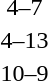<table style="text-align:center">
<tr>
<th width=200></th>
<th width=100></th>
<th width=200></th>
</tr>
<tr>
<td align=right></td>
<td>4–7</td>
<td align=left><strong></strong></td>
</tr>
<tr>
<td align=right></td>
<td>4–13</td>
<td align=left><strong></strong></td>
</tr>
<tr>
<td align=right><strong></strong></td>
<td>10–9</td>
<td align=left></td>
</tr>
</table>
